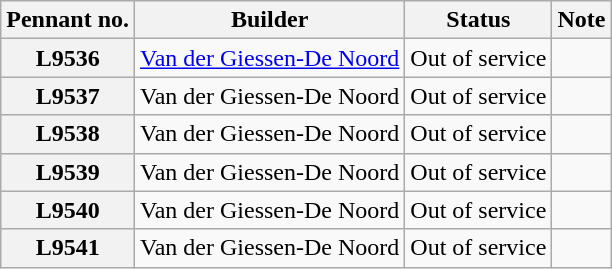<table class="wikitable plainrowheaders">
<tr>
<th scope="col">Pennant no.</th>
<th scope="col">Builder</th>
<th scope="col">Status</th>
<th scope="col">Note</th>
</tr>
<tr>
<th scope="row">L9536</th>
<td><a href='#'>Van der Giessen-De Noord</a></td>
<td>Out of service</td>
<td></td>
</tr>
<tr>
<th scope="row">L9537</th>
<td>Van der Giessen-De Noord</td>
<td>Out of service</td>
<td></td>
</tr>
<tr>
<th scope="row">L9538</th>
<td>Van der Giessen-De Noord</td>
<td>Out of service</td>
<td></td>
</tr>
<tr>
<th scope="row">L9539</th>
<td>Van der Giessen-De Noord</td>
<td>Out of service</td>
<td></td>
</tr>
<tr>
<th scope="row">L9540</th>
<td>Van der Giessen-De Noord</td>
<td>Out of service</td>
<td></td>
</tr>
<tr>
<th scope="row">L9541</th>
<td>Van der Giessen-De Noord</td>
<td>Out of service</td>
<td></td>
</tr>
</table>
